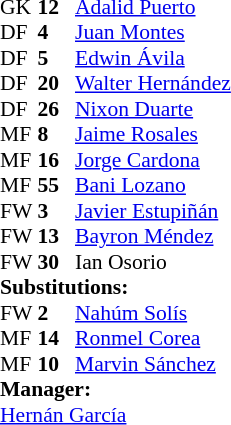<table style = "font-size: 90%" cellspacing = "0" cellpadding = "0">
<tr>
<td colspan = 4></td>
</tr>
<tr>
<th style="width:25px;"></th>
<th style="width:25px;"></th>
</tr>
<tr>
<td>GK</td>
<td><strong>12</strong></td>
<td> <a href='#'>Adalid Puerto</a></td>
</tr>
<tr>
<td>DF</td>
<td><strong>4</strong></td>
<td> <a href='#'>Juan Montes</a></td>
</tr>
<tr>
<td>DF</td>
<td><strong>5</strong></td>
<td> <a href='#'>Edwin Ávila</a></td>
<td></td>
<td></td>
</tr>
<tr>
<td>DF</td>
<td><strong>20</strong></td>
<td> <a href='#'>Walter Hernández</a></td>
<td></td>
<td></td>
</tr>
<tr>
<td>DF</td>
<td><strong>26</strong></td>
<td> <a href='#'>Nixon Duarte</a></td>
<td></td>
<td></td>
</tr>
<tr>
<td>MF</td>
<td><strong>8</strong></td>
<td> <a href='#'>Jaime Rosales</a></td>
</tr>
<tr>
<td>MF</td>
<td><strong>16</strong></td>
<td> <a href='#'>Jorge Cardona</a></td>
<td></td>
<td></td>
</tr>
<tr>
<td>MF</td>
<td><strong>55</strong></td>
<td> <a href='#'>Bani Lozano</a></td>
<td></td>
<td></td>
</tr>
<tr>
<td>FW</td>
<td><strong>3</strong></td>
<td> <a href='#'>Javier Estupiñán</a></td>
</tr>
<tr>
<td>FW</td>
<td><strong>13</strong></td>
<td> <a href='#'>Bayron Méndez</a></td>
<td></td>
<td></td>
</tr>
<tr>
<td>FW</td>
<td><strong>30</strong></td>
<td> Ian Osorio</td>
</tr>
<tr>
<td colspan = 3><strong>Substitutions:</strong></td>
</tr>
<tr>
<td>FW</td>
<td><strong>2</strong></td>
<td> <a href='#'>Nahúm Solís</a></td>
<td></td>
<td></td>
</tr>
<tr>
<td>MF</td>
<td><strong>14</strong></td>
<td> <a href='#'>Ronmel Corea</a></td>
<td></td>
<td></td>
</tr>
<tr>
<td>MF</td>
<td><strong>10</strong></td>
<td> <a href='#'>Marvin Sánchez</a></td>
<td></td>
<td></td>
</tr>
<tr>
<td colspan = 3><strong>Manager:</strong></td>
</tr>
<tr>
<td colspan = 3> <a href='#'>Hernán García</a></td>
</tr>
</table>
